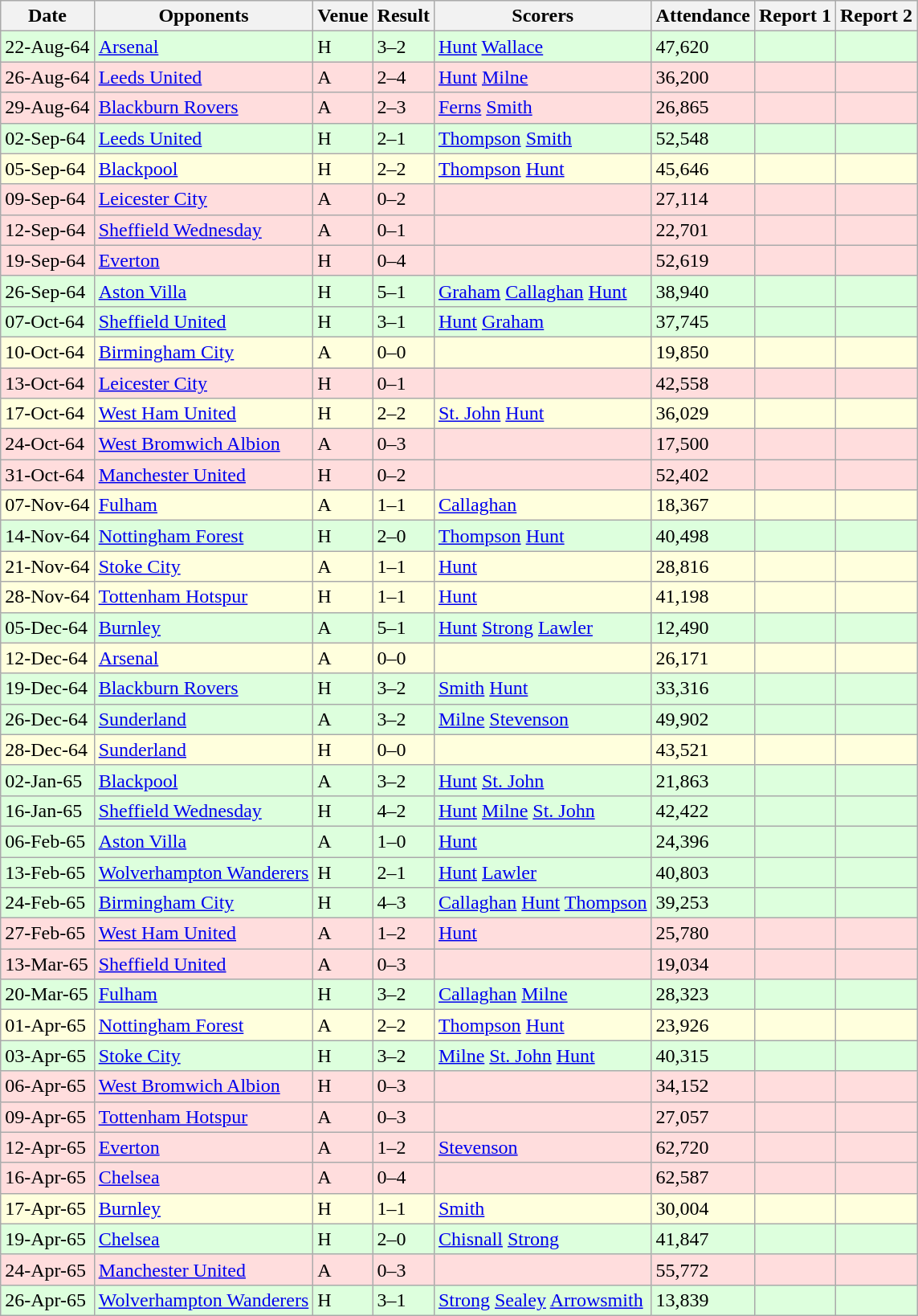<table class=wikitable>
<tr>
<th>Date</th>
<th>Opponents</th>
<th>Venue</th>
<th>Result</th>
<th>Scorers</th>
<th>Attendance</th>
<th>Report 1</th>
<th>Report 2</th>
</tr>
<tr bgcolor="#ddffdd">
<td>22-Aug-64</td>
<td><a href='#'>Arsenal</a></td>
<td>H</td>
<td>3–2</td>
<td><a href='#'>Hunt</a>  <a href='#'>Wallace</a> </td>
<td>47,620</td>
<td></td>
<td></td>
</tr>
<tr bgcolor="#ffdddd">
<td>26-Aug-64</td>
<td><a href='#'>Leeds United</a></td>
<td>A</td>
<td>2–4</td>
<td><a href='#'>Hunt</a>  <a href='#'>Milne</a> </td>
<td>36,200</td>
<td></td>
<td></td>
</tr>
<tr bgcolor="#ffdddd">
<td>29-Aug-64</td>
<td><a href='#'>Blackburn Rovers</a></td>
<td>A</td>
<td>2–3</td>
<td><a href='#'>Ferns</a>  <a href='#'>Smith</a> </td>
<td>26,865</td>
<td></td>
<td></td>
</tr>
<tr bgcolor="#ddffdd">
<td>02-Sep-64</td>
<td><a href='#'>Leeds United</a></td>
<td>H</td>
<td>2–1</td>
<td><a href='#'>Thompson</a>  <a href='#'>Smith</a> </td>
<td>52,548</td>
<td></td>
<td></td>
</tr>
<tr bgcolor="#ffffdd">
<td>05-Sep-64</td>
<td><a href='#'>Blackpool</a></td>
<td>H</td>
<td>2–2</td>
<td><a href='#'>Thompson</a>  <a href='#'>Hunt</a> </td>
<td>45,646</td>
<td></td>
<td></td>
</tr>
<tr bgcolor="#ffdddd">
<td>09-Sep-64</td>
<td><a href='#'>Leicester City</a></td>
<td>A</td>
<td>0–2</td>
<td></td>
<td>27,114</td>
<td></td>
<td></td>
</tr>
<tr bgcolor="#ffdddd">
<td>12-Sep-64</td>
<td><a href='#'>Sheffield Wednesday</a></td>
<td>A</td>
<td>0–1</td>
<td></td>
<td>22,701</td>
<td></td>
<td></td>
</tr>
<tr bgcolor="#ffdddd">
<td>19-Sep-64</td>
<td><a href='#'>Everton</a></td>
<td>H</td>
<td>0–4</td>
<td></td>
<td>52,619</td>
<td></td>
<td></td>
</tr>
<tr bgcolor="#ddffdd">
<td>26-Sep-64</td>
<td><a href='#'>Aston Villa</a></td>
<td>H</td>
<td>5–1</td>
<td><a href='#'>Graham</a>  <a href='#'>Callaghan</a>  <a href='#'>Hunt</a> </td>
<td>38,940</td>
<td></td>
<td></td>
</tr>
<tr bgcolor="#ddffdd">
<td>07-Oct-64</td>
<td><a href='#'>Sheffield United</a></td>
<td>H</td>
<td>3–1</td>
<td><a href='#'>Hunt</a>  <a href='#'>Graham</a> </td>
<td>37,745</td>
<td></td>
<td></td>
</tr>
<tr bgcolor="#ffffdd">
<td>10-Oct-64</td>
<td><a href='#'>Birmingham City</a></td>
<td>A</td>
<td>0–0</td>
<td></td>
<td>19,850</td>
<td></td>
<td></td>
</tr>
<tr bgcolor="#ffdddd">
<td>13-Oct-64</td>
<td><a href='#'>Leicester City</a></td>
<td>H</td>
<td>0–1</td>
<td></td>
<td>42,558</td>
<td></td>
<td></td>
</tr>
<tr bgcolor="#ffffdd">
<td>17-Oct-64</td>
<td><a href='#'>West Ham United</a></td>
<td>H</td>
<td>2–2</td>
<td><a href='#'>St. John</a>  <a href='#'>Hunt</a> </td>
<td>36,029</td>
<td></td>
<td></td>
</tr>
<tr bgcolor="#ffdddd">
<td>24-Oct-64</td>
<td><a href='#'>West Bromwich Albion</a></td>
<td>A</td>
<td>0–3</td>
<td></td>
<td>17,500</td>
<td></td>
<td></td>
</tr>
<tr bgcolor="#ffdddd">
<td>31-Oct-64</td>
<td><a href='#'>Manchester United</a></td>
<td>H</td>
<td>0–2</td>
<td></td>
<td>52,402</td>
<td></td>
<td></td>
</tr>
<tr bgcolor="#ffffdd">
<td>07-Nov-64</td>
<td><a href='#'>Fulham</a></td>
<td>A</td>
<td>1–1</td>
<td><a href='#'>Callaghan</a> </td>
<td>18,367</td>
<td></td>
<td></td>
</tr>
<tr bgcolor="#ddffdd">
<td>14-Nov-64</td>
<td><a href='#'>Nottingham Forest</a></td>
<td>H</td>
<td>2–0</td>
<td><a href='#'>Thompson</a>  <a href='#'>Hunt</a> </td>
<td>40,498</td>
<td></td>
<td></td>
</tr>
<tr bgcolor="#ffffdd">
<td>21-Nov-64</td>
<td><a href='#'>Stoke City</a></td>
<td>A</td>
<td>1–1</td>
<td><a href='#'>Hunt</a> </td>
<td>28,816</td>
<td></td>
<td></td>
</tr>
<tr bgcolor="#ffffdd">
<td>28-Nov-64</td>
<td><a href='#'>Tottenham Hotspur</a></td>
<td>H</td>
<td>1–1</td>
<td><a href='#'>Hunt</a> </td>
<td>41,198</td>
<td></td>
<td></td>
</tr>
<tr bgcolor="#ddffdd">
<td>05-Dec-64</td>
<td><a href='#'>Burnley</a></td>
<td>A</td>
<td>5–1</td>
<td><a href='#'>Hunt</a>  <a href='#'>Strong</a>  <a href='#'>Lawler</a> </td>
<td>12,490</td>
<td></td>
<td></td>
</tr>
<tr bgcolor="#ffffdd">
<td>12-Dec-64</td>
<td><a href='#'>Arsenal</a></td>
<td>A</td>
<td>0–0</td>
<td></td>
<td>26,171</td>
<td></td>
<td></td>
</tr>
<tr bgcolor="#ddffdd">
<td>19-Dec-64</td>
<td><a href='#'>Blackburn Rovers</a></td>
<td>H</td>
<td>3–2</td>
<td><a href='#'>Smith</a>  <a href='#'>Hunt</a> </td>
<td>33,316</td>
<td></td>
<td></td>
</tr>
<tr bgcolor="#ddffdd">
<td>26-Dec-64</td>
<td><a href='#'>Sunderland</a></td>
<td>A</td>
<td>3–2</td>
<td><a href='#'>Milne</a>  <a href='#'>Stevenson</a> </td>
<td>49,902</td>
<td></td>
<td></td>
</tr>
<tr bgcolor="#ffffdd">
<td>28-Dec-64</td>
<td><a href='#'>Sunderland</a></td>
<td>H</td>
<td>0–0</td>
<td></td>
<td>43,521</td>
<td></td>
<td></td>
</tr>
<tr bgcolor="#ddffdd">
<td>02-Jan-65</td>
<td><a href='#'>Blackpool</a></td>
<td>A</td>
<td>3–2</td>
<td><a href='#'>Hunt</a>  <a href='#'>St. John</a> </td>
<td>21,863</td>
<td></td>
<td></td>
</tr>
<tr bgcolor="#ddffdd">
<td>16-Jan-65</td>
<td><a href='#'>Sheffield Wednesday</a></td>
<td>H</td>
<td>4–2</td>
<td><a href='#'>Hunt</a>  <a href='#'>Milne</a>  <a href='#'>St. John</a> </td>
<td>42,422</td>
<td></td>
<td></td>
</tr>
<tr bgcolor="#ddffdd">
<td>06-Feb-65</td>
<td><a href='#'>Aston Villa</a></td>
<td>A</td>
<td>1–0</td>
<td><a href='#'>Hunt</a> </td>
<td>24,396</td>
<td></td>
<td></td>
</tr>
<tr bgcolor="#ddffdd">
<td>13-Feb-65</td>
<td><a href='#'>Wolverhampton Wanderers</a></td>
<td>H</td>
<td>2–1</td>
<td><a href='#'>Hunt</a>  <a href='#'>Lawler</a> </td>
<td>40,803</td>
<td></td>
<td></td>
</tr>
<tr bgcolor="#ddffdd">
<td>24-Feb-65</td>
<td><a href='#'>Birmingham City</a></td>
<td>H</td>
<td>4–3</td>
<td><a href='#'>Callaghan</a>  <a href='#'>Hunt</a>  <a href='#'>Thompson</a> </td>
<td>39,253</td>
<td></td>
<td></td>
</tr>
<tr bgcolor="#ffdddd">
<td>27-Feb-65</td>
<td><a href='#'>West Ham United</a></td>
<td>A</td>
<td>1–2</td>
<td><a href='#'>Hunt</a> </td>
<td>25,780</td>
<td></td>
<td></td>
</tr>
<tr bgcolor="#ffdddd">
<td>13-Mar-65</td>
<td><a href='#'>Sheffield United</a></td>
<td>A</td>
<td>0–3</td>
<td></td>
<td>19,034</td>
<td></td>
<td></td>
</tr>
<tr bgcolor="#ddffdd">
<td>20-Mar-65</td>
<td><a href='#'>Fulham</a></td>
<td>H</td>
<td>3–2</td>
<td><a href='#'>Callaghan</a>  <a href='#'>Milne</a> </td>
<td>28,323</td>
<td></td>
<td></td>
</tr>
<tr bgcolor="#ffffdd">
<td>01-Apr-65</td>
<td><a href='#'>Nottingham Forest</a></td>
<td>A</td>
<td>2–2</td>
<td><a href='#'>Thompson</a>  <a href='#'>Hunt</a> </td>
<td>23,926</td>
<td></td>
<td></td>
</tr>
<tr bgcolor="#ddffdd">
<td>03-Apr-65</td>
<td><a href='#'>Stoke City</a></td>
<td>H</td>
<td>3–2</td>
<td><a href='#'>Milne</a>  <a href='#'>St. John</a>  <a href='#'>Hunt</a> </td>
<td>40,315</td>
<td></td>
<td></td>
</tr>
<tr bgcolor="#ffdddd">
<td>06-Apr-65</td>
<td><a href='#'>West Bromwich Albion</a></td>
<td>H</td>
<td>0–3</td>
<td></td>
<td>34,152</td>
<td></td>
<td></td>
</tr>
<tr bgcolor="#ffdddd">
<td>09-Apr-65</td>
<td><a href='#'>Tottenham Hotspur</a></td>
<td>A</td>
<td>0–3</td>
<td></td>
<td>27,057</td>
<td></td>
<td></td>
</tr>
<tr bgcolor="#ffdddd">
<td>12-Apr-65</td>
<td><a href='#'>Everton</a></td>
<td>A</td>
<td>1–2</td>
<td><a href='#'>Stevenson</a> </td>
<td>62,720</td>
<td></td>
<td></td>
</tr>
<tr bgcolor="#ffdddd">
<td>16-Apr-65</td>
<td><a href='#'>Chelsea</a></td>
<td>A</td>
<td>0–4</td>
<td></td>
<td>62,587</td>
<td></td>
<td></td>
</tr>
<tr bgcolor="#ffffdd">
<td>17-Apr-65</td>
<td><a href='#'>Burnley</a></td>
<td>H</td>
<td>1–1</td>
<td><a href='#'>Smith</a> </td>
<td>30,004</td>
<td></td>
<td></td>
</tr>
<tr bgcolor="#ddffdd">
<td>19-Apr-65</td>
<td><a href='#'>Chelsea</a></td>
<td>H</td>
<td>2–0</td>
<td><a href='#'>Chisnall</a>  <a href='#'>Strong</a> </td>
<td>41,847</td>
<td></td>
<td></td>
</tr>
<tr bgcolor="#ffdddd">
<td>24-Apr-65</td>
<td><a href='#'>Manchester United</a></td>
<td>A</td>
<td>0–3</td>
<td></td>
<td>55,772</td>
<td></td>
<td></td>
</tr>
<tr bgcolor="#ddffdd">
<td>26-Apr-65</td>
<td><a href='#'>Wolverhampton Wanderers</a></td>
<td>H</td>
<td>3–1</td>
<td><a href='#'>Strong</a>  <a href='#'>Sealey</a>  <a href='#'>Arrowsmith</a> </td>
<td>13,839</td>
<td></td>
<td></td>
</tr>
</table>
